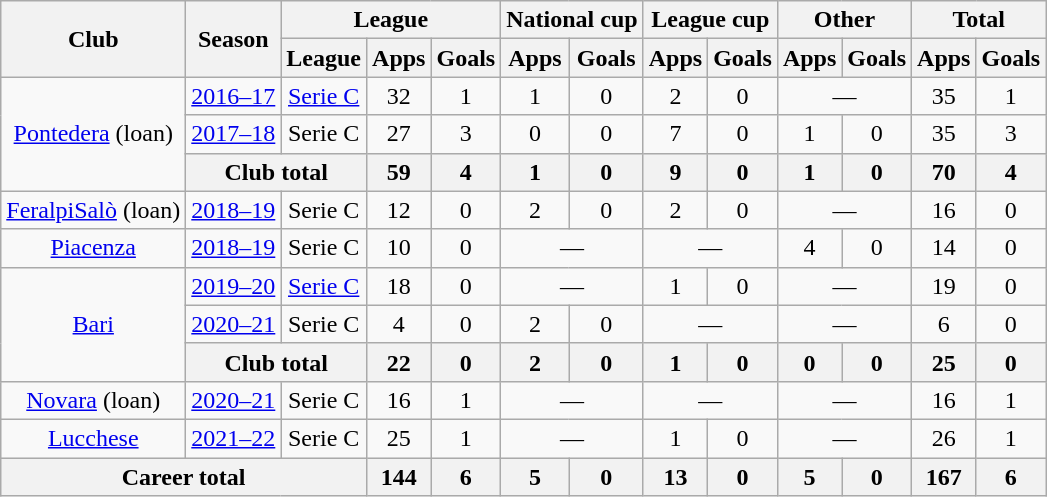<table class="wikitable" style="text-align: center;">
<tr>
<th rowspan="2">Club</th>
<th rowspan="2">Season</th>
<th colspan="3">League</th>
<th colspan="2">National cup</th>
<th colspan="2">League cup</th>
<th colspan="2">Other</th>
<th colspan="2">Total</th>
</tr>
<tr>
<th>League</th>
<th>Apps</th>
<th>Goals</th>
<th>Apps</th>
<th>Goals</th>
<th>Apps</th>
<th>Goals</th>
<th>Apps</th>
<th>Goals</th>
<th>Apps</th>
<th>Goals</th>
</tr>
<tr>
<td rowspan="3"><a href='#'>Pontedera</a> (loan)</td>
<td><a href='#'>2016–17</a></td>
<td><a href='#'>Serie C</a></td>
<td>32</td>
<td>1</td>
<td>1</td>
<td>0</td>
<td>2</td>
<td>0</td>
<td colspan="2">—</td>
<td>35</td>
<td>1</td>
</tr>
<tr>
<td><a href='#'>2017–18</a></td>
<td>Serie C</td>
<td>27</td>
<td>3</td>
<td>0</td>
<td>0</td>
<td>7</td>
<td>0</td>
<td>1</td>
<td>0</td>
<td>35</td>
<td>3</td>
</tr>
<tr>
<th colspan="2">Club total</th>
<th>59</th>
<th>4</th>
<th>1</th>
<th>0</th>
<th>9</th>
<th>0</th>
<th>1</th>
<th>0</th>
<th>70</th>
<th>4</th>
</tr>
<tr>
<td><a href='#'>FeralpiSalò</a> (loan)</td>
<td><a href='#'>2018–19</a></td>
<td>Serie C</td>
<td>12</td>
<td>0</td>
<td>2</td>
<td>0</td>
<td>2</td>
<td>0</td>
<td colspan="2">—</td>
<td>16</td>
<td>0</td>
</tr>
<tr>
<td><a href='#'>Piacenza</a></td>
<td><a href='#'>2018–19</a></td>
<td>Serie C</td>
<td>10</td>
<td>0</td>
<td colspan="2">—</td>
<td colspan="2">—</td>
<td>4</td>
<td>0</td>
<td>14</td>
<td>0</td>
</tr>
<tr>
<td rowspan="3"><a href='#'>Bari</a></td>
<td><a href='#'>2019–20</a></td>
<td><a href='#'>Serie C</a></td>
<td>18</td>
<td>0</td>
<td colspan="2">—</td>
<td>1</td>
<td>0</td>
<td colspan="2">—</td>
<td>19</td>
<td>0</td>
</tr>
<tr>
<td><a href='#'>2020–21</a></td>
<td>Serie C</td>
<td>4</td>
<td>0</td>
<td>2</td>
<td>0</td>
<td colspan="2">—</td>
<td colspan="2">—</td>
<td>6</td>
<td>0</td>
</tr>
<tr>
<th colspan="2">Club total</th>
<th>22</th>
<th>0</th>
<th>2</th>
<th>0</th>
<th>1</th>
<th>0</th>
<th>0</th>
<th>0</th>
<th>25</th>
<th>0</th>
</tr>
<tr>
<td><a href='#'>Novara</a> (loan)</td>
<td><a href='#'>2020–21</a></td>
<td>Serie C</td>
<td>16</td>
<td>1</td>
<td colspan="2">—</td>
<td colspan="2">—</td>
<td colspan="2">—</td>
<td>16</td>
<td>1</td>
</tr>
<tr>
<td><a href='#'>Lucchese</a></td>
<td><a href='#'>2021–22</a></td>
<td>Serie C</td>
<td>25</td>
<td>1</td>
<td colspan="2">—</td>
<td>1</td>
<td>0</td>
<td colspan="2">—</td>
<td>26</td>
<td>1</td>
</tr>
<tr>
<th colspan="3">Career total</th>
<th>144</th>
<th>6</th>
<th>5</th>
<th>0</th>
<th>13</th>
<th>0</th>
<th>5</th>
<th>0</th>
<th>167</th>
<th>6</th>
</tr>
</table>
